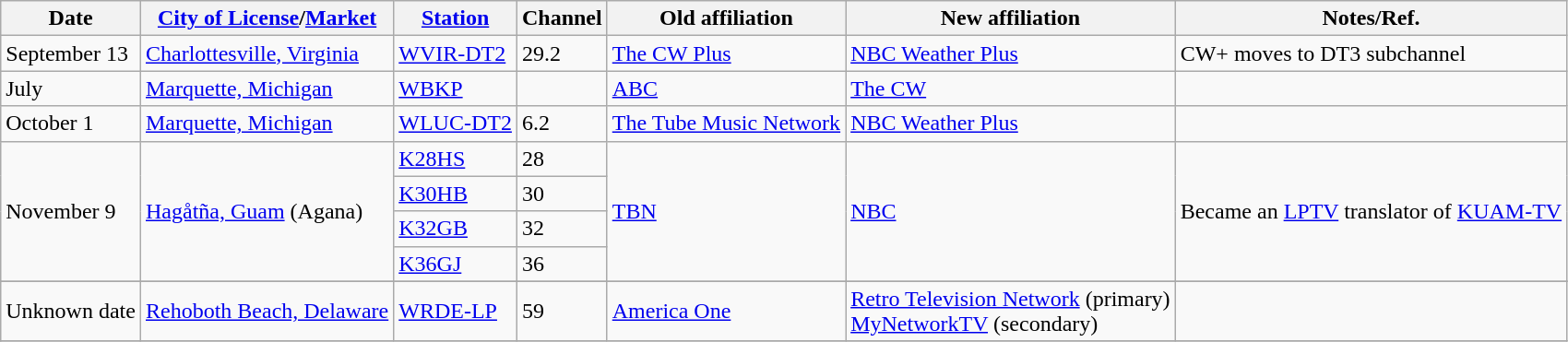<table class="wikitable sortable">
<tr>
<th>Date</th>
<th><a href='#'>City of License</a>/<a href='#'>Market</a></th>
<th><a href='#'>Station</a></th>
<th>Channel</th>
<th>Old affiliation</th>
<th>New affiliation</th>
<th>Notes/Ref.</th>
</tr>
<tr>
<td>September 13</td>
<td><a href='#'>Charlottesville, Virginia</a></td>
<td><a href='#'>WVIR-DT2</a></td>
<td>29.2</td>
<td><a href='#'>The CW Plus</a></td>
<td><a href='#'>NBC Weather Plus</a></td>
<td>CW+ moves to DT3 subchannel</td>
</tr>
<tr>
<td>July</td>
<td><a href='#'>Marquette, Michigan</a></td>
<td><a href='#'>WBKP</a></td>
<td></td>
<td><a href='#'>ABC</a></td>
<td><a href='#'>The CW</a></td>
<td></td>
</tr>
<tr>
<td>October 1</td>
<td><a href='#'>Marquette, Michigan</a></td>
<td><a href='#'>WLUC-DT2</a></td>
<td>6.2</td>
<td><a href='#'>The Tube Music Network</a></td>
<td><a href='#'>NBC Weather Plus</a></td>
<td></td>
</tr>
<tr>
<td rowspan=4>November 9</td>
<td rowspan=4><a href='#'>Hagåtña, Guam</a> (Agana)</td>
<td><a href='#'>K28HS</a></td>
<td>28</td>
<td rowspan=4><a href='#'>TBN</a></td>
<td rowspan=4><a href='#'>NBC</a></td>
<td rowspan=4>Became an <a href='#'>LPTV</a> translator of <a href='#'>KUAM-TV</a></td>
</tr>
<tr>
<td><a href='#'>K30HB</a></td>
<td>30</td>
</tr>
<tr>
<td><a href='#'>K32GB</a></td>
<td>32</td>
</tr>
<tr>
<td><a href='#'>K36GJ</a></td>
<td>36</td>
</tr>
<tr>
</tr>
<tr>
<td>Unknown date</td>
<td><a href='#'>Rehoboth Beach, Delaware</a> <br> </td>
<td><a href='#'>WRDE-LP</a></td>
<td>59</td>
<td><a href='#'>America One</a></td>
<td><a href='#'>Retro Television Network</a> (primary) <br> <a href='#'>MyNetworkTV</a> (secondary)</td>
<td></td>
</tr>
<tr>
</tr>
</table>
